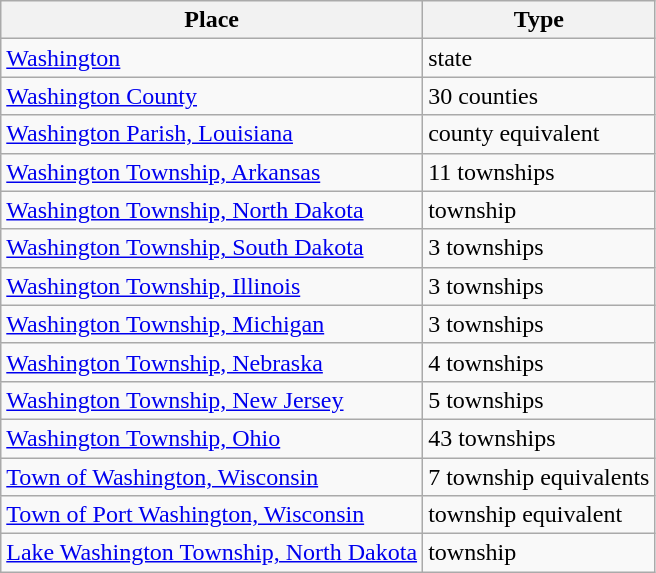<table class="wikitable sortable">
<tr>
<th>Place</th>
<th>Type</th>
</tr>
<tr>
<td><a href='#'>Washington</a></td>
<td>state</td>
</tr>
<tr>
<td><a href='#'>Washington County</a></td>
<td>30 counties</td>
</tr>
<tr>
<td><a href='#'>Washington Parish, Louisiana</a></td>
<td>county equivalent</td>
</tr>
<tr>
<td><a href='#'>Washington Township, Arkansas</a></td>
<td>11 townships</td>
</tr>
<tr>
<td><a href='#'>Washington Township, North Dakota</a></td>
<td>township</td>
</tr>
<tr>
<td><a href='#'>Washington Township, South Dakota</a></td>
<td>3 townships</td>
</tr>
<tr>
<td><a href='#'>Washington Township, Illinois</a></td>
<td>3 townships</td>
</tr>
<tr>
<td><a href='#'>Washington Township, Michigan</a></td>
<td>3 townships</td>
</tr>
<tr>
<td><a href='#'>Washington Township, Nebraska</a></td>
<td>4 townships</td>
</tr>
<tr>
<td><a href='#'>Washington Township, New Jersey</a></td>
<td>5 townships</td>
</tr>
<tr>
<td><a href='#'>Washington Township, Ohio</a></td>
<td>43 townships</td>
</tr>
<tr>
<td><a href='#'>Town of Washington, Wisconsin</a></td>
<td>7 township equivalents</td>
</tr>
<tr>
<td><a href='#'>Town of Port Washington, Wisconsin</a></td>
<td>township equivalent</td>
</tr>
<tr>
<td><a href='#'>Lake Washington Township, North Dakota</a></td>
<td>township</td>
</tr>
</table>
